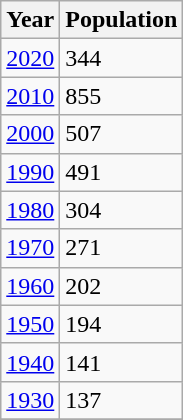<table class="wikitable">
<tr>
<th>Year</th>
<th>Population</th>
</tr>
<tr>
<td><a href='#'>2020</a></td>
<td>344</td>
</tr>
<tr>
<td><a href='#'>2010</a></td>
<td>855</td>
</tr>
<tr>
<td><a href='#'>2000</a></td>
<td>507</td>
</tr>
<tr>
<td><a href='#'>1990</a></td>
<td>491</td>
</tr>
<tr>
<td><a href='#'>1980</a></td>
<td>304</td>
</tr>
<tr>
<td><a href='#'>1970</a></td>
<td>271</td>
</tr>
<tr>
<td><a href='#'>1960</a></td>
<td>202</td>
</tr>
<tr>
<td><a href='#'>1950</a></td>
<td>194</td>
</tr>
<tr>
<td><a href='#'>1940</a></td>
<td>141</td>
</tr>
<tr>
<td><a href='#'>1930</a></td>
<td>137</td>
</tr>
<tr>
</tr>
</table>
